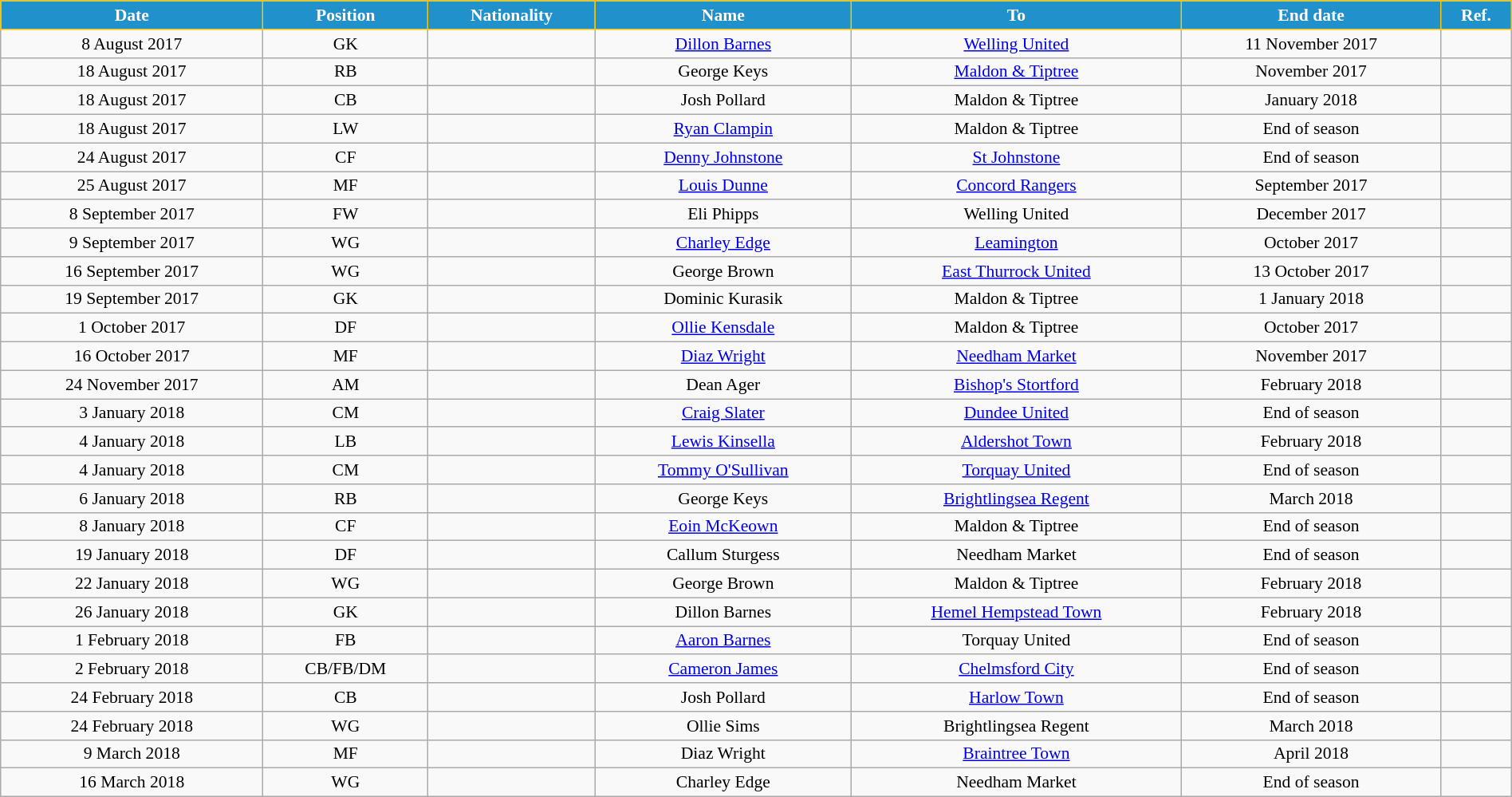<table class="wikitable" style="text-align:center; font-size:90%; width:100%;">
<tr>
<th style="background:#2191CC; color:white; border:1px solid #F7C408; text-align:center;">Date</th>
<th style="background:#2191CC; color:white; border:1px solid #F7C408; text-align:center;">Position</th>
<th style="background:#2191CC; color:white; border:1px solid #F7C408; text-align:center;">Nationality</th>
<th style="background:#2191CC; color:white; border:1px solid #F7C408; text-align:center;">Name</th>
<th style="background:#2191CC; color:white; border:1px solid #F7C408; text-align:center;">To</th>
<th style="background:#2191CC; color:white; border:1px solid #F7C408; text-align:center;">End date</th>
<th style="background:#2191CC; color:white; border:1px solid #F7C408; text-align:center;">Ref.</th>
</tr>
<tr>
<td>8 August 2017</td>
<td>GK</td>
<td></td>
<td><a href='#'>Dillon Barnes</a></td>
<td> <a href='#'>Welling United</a></td>
<td>11 November 2017</td>
<td></td>
</tr>
<tr>
<td>18 August 2017</td>
<td>RB</td>
<td></td>
<td>George Keys</td>
<td> <a href='#'>Maldon & Tiptree</a></td>
<td>November 2017</td>
<td></td>
</tr>
<tr>
<td>18 August 2017</td>
<td>CB</td>
<td></td>
<td>Josh Pollard</td>
<td> Maldon & Tiptree</td>
<td>January 2018</td>
<td></td>
</tr>
<tr>
<td>18 August 2017</td>
<td>LW</td>
<td></td>
<td><a href='#'>Ryan Clampin</a></td>
<td> Maldon & Tiptree</td>
<td>End of season</td>
<td></td>
</tr>
<tr>
<td>24 August 2017</td>
<td>CF</td>
<td></td>
<td><a href='#'>Denny Johnstone</a></td>
<td> <a href='#'>St Johnstone</a></td>
<td>End of season</td>
<td></td>
</tr>
<tr>
<td>25 August 2017</td>
<td>MF</td>
<td></td>
<td><a href='#'>Louis Dunne</a></td>
<td> <a href='#'>Concord Rangers</a></td>
<td>September 2017</td>
<td></td>
</tr>
<tr>
<td>8 September 2017</td>
<td>FW</td>
<td></td>
<td>Eli Phipps</td>
<td> Welling United</td>
<td>December 2017</td>
<td></td>
</tr>
<tr>
<td>9 September 2017</td>
<td>WG</td>
<td></td>
<td><a href='#'>Charley Edge</a></td>
<td> <a href='#'>Leamington</a></td>
<td>October 2017</td>
<td></td>
</tr>
<tr>
<td>16 September 2017</td>
<td>WG</td>
<td></td>
<td>George Brown</td>
<td> <a href='#'>East Thurrock United</a></td>
<td>13 October 2017</td>
<td></td>
</tr>
<tr>
<td>19 September 2017</td>
<td>GK</td>
<td></td>
<td>Dominic Kurasik</td>
<td> Maldon & Tiptree</td>
<td>1 January 2018</td>
<td></td>
</tr>
<tr>
<td>1 October 2017</td>
<td>DF</td>
<td></td>
<td><a href='#'>Ollie Kensdale</a></td>
<td> Maldon & Tiptree</td>
<td>October 2017</td>
<td></td>
</tr>
<tr>
<td>16 October 2017</td>
<td>MF</td>
<td></td>
<td><a href='#'>Diaz Wright</a></td>
<td> <a href='#'>Needham Market</a></td>
<td>November 2017</td>
<td></td>
</tr>
<tr>
<td>24 November 2017</td>
<td>AM</td>
<td></td>
<td>Dean Ager</td>
<td> <a href='#'>Bishop's Stortford</a></td>
<td>February 2018</td>
<td></td>
</tr>
<tr>
<td>3 January 2018</td>
<td>CM</td>
<td></td>
<td><a href='#'>Craig Slater</a></td>
<td> <a href='#'>Dundee United</a></td>
<td>End of season</td>
<td></td>
</tr>
<tr>
<td>4 January 2018</td>
<td>LB</td>
<td></td>
<td><a href='#'>Lewis Kinsella</a></td>
<td> <a href='#'>Aldershot Town</a></td>
<td>February 2018</td>
<td></td>
</tr>
<tr>
<td>4 January 2018</td>
<td>CM</td>
<td></td>
<td><a href='#'>Tommy O'Sullivan</a></td>
<td> <a href='#'>Torquay United</a></td>
<td>End of season</td>
<td></td>
</tr>
<tr>
<td>6 January 2018</td>
<td>RB</td>
<td></td>
<td>George Keys</td>
<td> <a href='#'>Brightlingsea Regent</a></td>
<td>March 2018</td>
<td></td>
</tr>
<tr>
<td>8 January 2018</td>
<td>CF</td>
<td></td>
<td><a href='#'>Eoin McKeown</a></td>
<td> Maldon & Tiptree</td>
<td>End of season</td>
<td></td>
</tr>
<tr>
<td>19 January 2018</td>
<td>DF</td>
<td></td>
<td>Callum Sturgess</td>
<td> Needham Market</td>
<td>End of season</td>
<td></td>
</tr>
<tr>
<td>22 January 2018</td>
<td>WG</td>
<td></td>
<td>George Brown</td>
<td> Maldon & Tiptree</td>
<td>February 2018</td>
<td></td>
</tr>
<tr>
<td>26 January 2018</td>
<td>GK</td>
<td></td>
<td>Dillon Barnes</td>
<td> <a href='#'>Hemel Hempstead Town</a></td>
<td>February 2018</td>
<td></td>
</tr>
<tr>
<td>1 February 2018</td>
<td>FB</td>
<td></td>
<td><a href='#'>Aaron Barnes</a></td>
<td> Torquay United</td>
<td>End of season</td>
<td></td>
</tr>
<tr>
<td>2 February 2018</td>
<td>CB/FB/DM</td>
<td></td>
<td><a href='#'>Cameron James</a></td>
<td> <a href='#'>Chelmsford City</a></td>
<td>End of season</td>
<td></td>
</tr>
<tr>
<td>24 February 2018</td>
<td>CB</td>
<td></td>
<td>Josh Pollard</td>
<td> <a href='#'>Harlow Town</a></td>
<td>End of season</td>
<td></td>
</tr>
<tr>
<td>24 February 2018</td>
<td>WG</td>
<td></td>
<td>Ollie Sims</td>
<td> Brightlingsea Regent</td>
<td>March 2018</td>
<td></td>
</tr>
<tr>
<td>9 March 2018</td>
<td>MF</td>
<td></td>
<td>Diaz Wright</td>
<td> <a href='#'>Braintree Town</a></td>
<td>April 2018</td>
<td></td>
</tr>
<tr>
<td>16 March 2018</td>
<td>WG</td>
<td></td>
<td>Charley Edge</td>
<td> Needham Market</td>
<td>End of season</td>
<td></td>
</tr>
</table>
